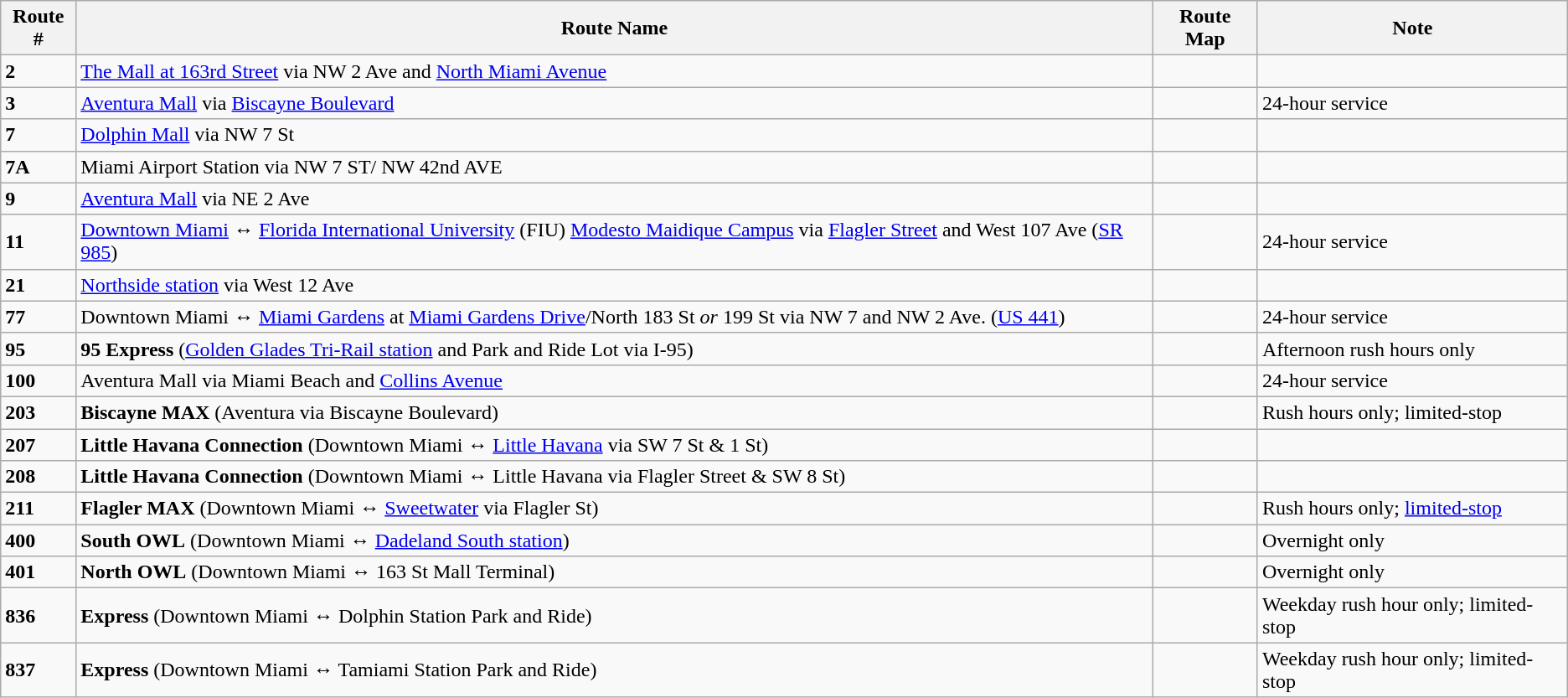<table class="wikitable">
<tr>
<th>Route #</th>
<th>Route Name</th>
<th>Route Map</th>
<th>Note</th>
</tr>
<tr>
<td><strong>2</strong></td>
<td><a href='#'>The Mall at 163rd Street</a> via NW 2 Ave and <a href='#'>North Miami Avenue</a></td>
<td></td>
<td></td>
</tr>
<tr>
<td><strong>3</strong></td>
<td><a href='#'>Aventura Mall</a> via <a href='#'>Biscayne Boulevard</a></td>
<td></td>
<td>24-hour service</td>
</tr>
<tr>
<td><strong>7</strong></td>
<td><a href='#'>Dolphin Mall</a> via NW 7 St</td>
<td></td>
<td></td>
</tr>
<tr>
<td><strong>7A</strong></td>
<td>Miami Airport Station via NW 7 ST/ NW 42nd AVE</td>
<td></td>
<td></td>
</tr>
<tr>
<td><strong>9</strong></td>
<td><a href='#'>Aventura Mall</a> via NE 2 Ave</td>
<td></td>
<td></td>
</tr>
<tr>
<td><strong>11</strong></td>
<td><a href='#'>Downtown Miami</a> ↔ <a href='#'>Florida International University</a> (FIU) <a href='#'>Modesto Maidique Campus</a> via <a href='#'>Flagler Street</a> and West 107 Ave (<a href='#'>SR 985</a>)</td>
<td></td>
<td>24-hour service</td>
</tr>
<tr>
<td><strong>21</strong></td>
<td><a href='#'>Northside station</a> via West 12 Ave</td>
<td></td>
<td></td>
</tr>
<tr>
<td><strong>77</strong></td>
<td>Downtown Miami ↔ <a href='#'>Miami Gardens</a> at <a href='#'>Miami Gardens Drive</a>/North 183 St <em>or</em> 199 St via NW 7 and NW 2 Ave. (<a href='#'>US 441</a>)</td>
<td></td>
<td>24-hour service</td>
</tr>
<tr>
<td><strong>95</strong></td>
<td><strong>95 Express</strong> (<a href='#'>Golden Glades Tri-Rail station</a> and Park and Ride Lot via I-95)</td>
<td></td>
<td>Afternoon rush hours only</td>
</tr>
<tr>
<td><strong>100</strong></td>
<td>Aventura Mall via Miami Beach and <a href='#'>Collins Avenue</a></td>
<td></td>
<td>24-hour service</td>
</tr>
<tr>
<td><strong>203</strong></td>
<td><strong>Biscayne MAX</strong> (Aventura via Biscayne Boulevard)</td>
<td></td>
<td>Rush hours only; limited-stop</td>
</tr>
<tr>
<td><strong>207</strong></td>
<td><strong>Little Havana Connection</strong> (Downtown Miami ↔ <a href='#'>Little Havana</a> via SW 7 St & 1 St)</td>
<td></td>
<td></td>
</tr>
<tr>
<td><strong>208</strong></td>
<td><strong>Little Havana Connection</strong> (Downtown Miami ↔ Little Havana via Flagler Street & SW 8 St)</td>
<td></td>
<td></td>
</tr>
<tr>
<td><strong>211</strong></td>
<td><strong>Flagler MAX</strong> (Downtown Miami ↔ <a href='#'>Sweetwater</a> via Flagler St)</td>
<td></td>
<td>Rush hours only; <a href='#'>limited-stop</a></td>
</tr>
<tr>
<td><strong>400</strong></td>
<td><strong>South OWL</strong> (Downtown Miami ↔ <a href='#'>Dadeland South station</a>)</td>
<td></td>
<td>Overnight only</td>
</tr>
<tr>
<td><strong>401</strong></td>
<td><strong>North OWL</strong> (Downtown Miami ↔ 163 St Mall Terminal)</td>
<td></td>
<td>Overnight only</td>
</tr>
<tr>
<td><strong>836</strong></td>
<td><strong>Express</strong> (Downtown Miami ↔ Dolphin Station Park and Ride)</td>
<td></td>
<td>Weekday rush hour only; limited-stop</td>
</tr>
<tr>
<td><strong>837</strong></td>
<td><strong>Express</strong> (Downtown Miami ↔ Tamiami Station Park and Ride)</td>
<td></td>
<td>Weekday rush hour only; limited-stop</td>
</tr>
</table>
